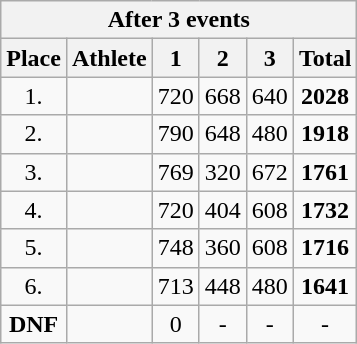<table class=wikitable style="text-align:center">
<tr>
<th colspan=6><strong>After 3 events</strong></th>
</tr>
<tr>
<th>Place</th>
<th>Athlete</th>
<th>1</th>
<th>2</th>
<th>3</th>
<th>Total</th>
</tr>
<tr>
<td width=30>1.</td>
<td align=left></td>
<td>720</td>
<td>668</td>
<td>640</td>
<td><strong>2028</strong></td>
</tr>
<tr>
<td>2.</td>
<td align=left></td>
<td>790</td>
<td>648</td>
<td>480</td>
<td><strong>1918</strong></td>
</tr>
<tr>
<td>3.</td>
<td align=left></td>
<td>769</td>
<td>320</td>
<td>672</td>
<td><strong>1761</strong></td>
</tr>
<tr>
<td>4.</td>
<td align=left></td>
<td>720</td>
<td>404</td>
<td>608</td>
<td><strong>1732</strong></td>
</tr>
<tr>
<td>5.</td>
<td align=left></td>
<td>748</td>
<td>360</td>
<td>608</td>
<td><strong>1716</strong></td>
</tr>
<tr>
<td>6.</td>
<td align=left></td>
<td>713</td>
<td>448</td>
<td>480</td>
<td><strong>1641</strong></td>
</tr>
<tr>
<td><strong>DNF</strong></td>
<td align=left></td>
<td>0</td>
<td>-</td>
<td>-</td>
<td>-</td>
</tr>
</table>
